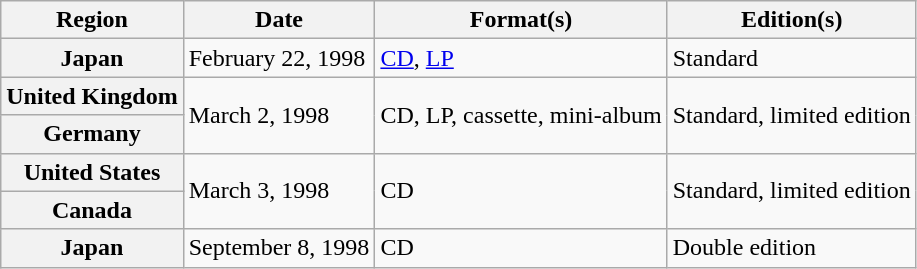<table class="wikitable plainrowheaders">
<tr>
<th scope="col">Region</th>
<th scope="col">Date</th>
<th scope="col">Format(s)</th>
<th scope="col">Edition(s)</th>
</tr>
<tr>
<th scope="row">Japan</th>
<td>February 22, 1998</td>
<td><a href='#'>CD</a>, <a href='#'>LP</a></td>
<td>Standard</td>
</tr>
<tr>
<th scope="row">United Kingdom</th>
<td rowspan="2">March 2, 1998</td>
<td rowspan="2">CD, LP, cassette, mini-album</td>
<td rowspan="2">Standard, limited edition</td>
</tr>
<tr>
<th scope="row">Germany</th>
</tr>
<tr>
<th scope="row">United States</th>
<td rowspan="2">March 3, 1998</td>
<td rowspan="2">CD</td>
<td rowspan="2">Standard, limited edition</td>
</tr>
<tr>
<th scope="row">Canada</th>
</tr>
<tr>
<th scope="row">Japan</th>
<td>September 8, 1998</td>
<td>CD</td>
<td>Double edition</td>
</tr>
</table>
